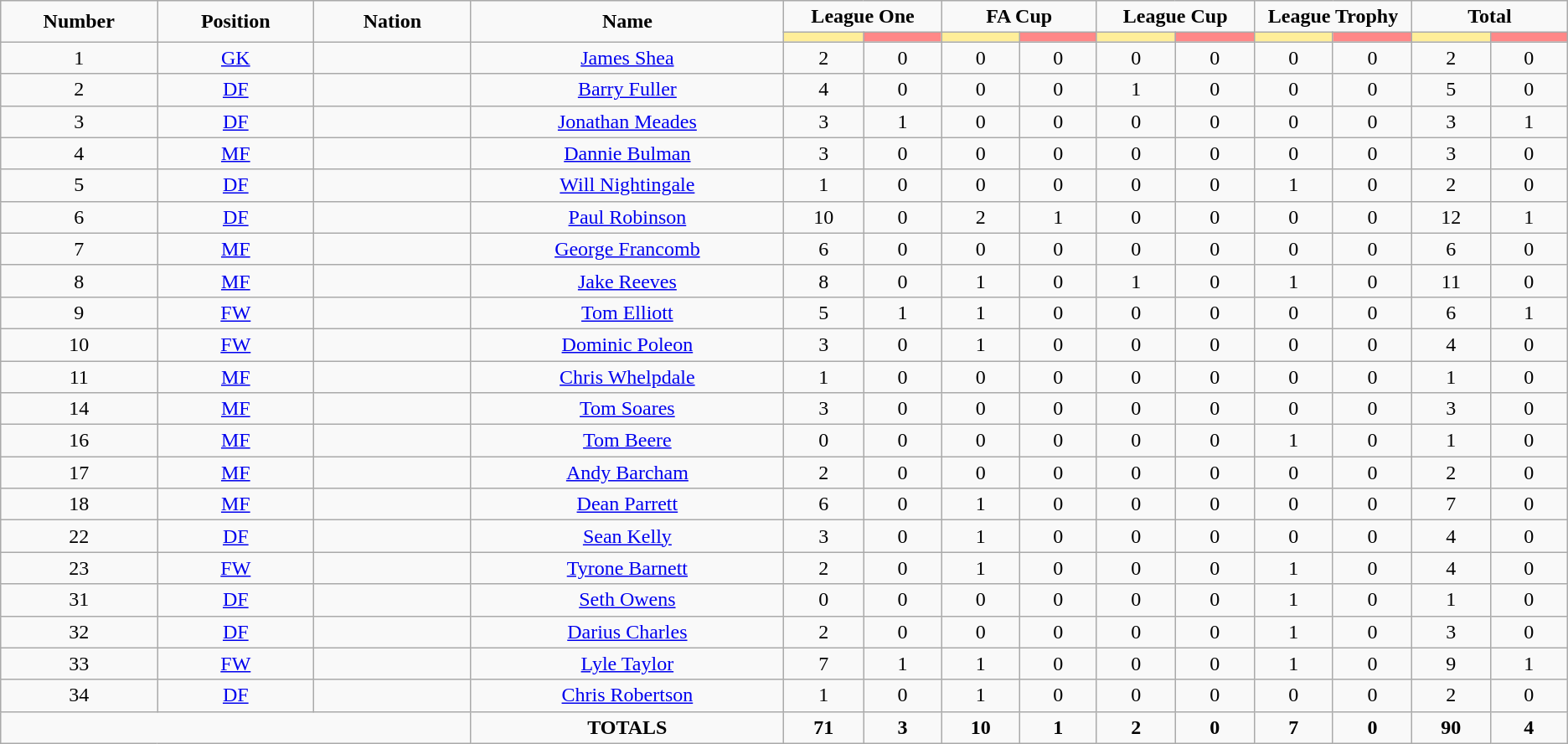<table class="wikitable" style="text-align:center;">
<tr style="text-align:center;">
<td rowspan="2"  style="width:10%; "><strong>Number</strong></td>
<td rowspan="2"  style="width:10%; "><strong>Position</strong></td>
<td rowspan="2"  style="width:10%; "><strong>Nation</strong></td>
<td rowspan="2"  style="width:20%; "><strong>Name</strong></td>
<td colspan="2"><strong>League One</strong></td>
<td colspan="2"><strong>FA Cup</strong></td>
<td colspan="2"><strong>League Cup</strong></td>
<td colspan="2"><strong>League Trophy</strong></td>
<td colspan="2"><strong>Total</strong></td>
</tr>
<tr>
<th style="width:60px; background:#fe9;"></th>
<th style="width:60px; background:#ff8888;"></th>
<th style="width:60px; background:#fe9;"></th>
<th style="width:60px; background:#ff8888;"></th>
<th style="width:60px; background:#fe9;"></th>
<th style="width:60px; background:#ff8888;"></th>
<th style="width:60px; background:#fe9;"></th>
<th style="width:60px; background:#ff8888;"></th>
<th style="width:60px; background:#fe9;"></th>
<th style="width:60px; background:#ff8888;"></th>
</tr>
<tr>
<td>1</td>
<td><a href='#'>GK</a></td>
<td></td>
<td><a href='#'>James Shea</a></td>
<td>2</td>
<td>0</td>
<td>0</td>
<td>0</td>
<td>0</td>
<td>0</td>
<td>0</td>
<td>0</td>
<td>2</td>
<td>0</td>
</tr>
<tr>
<td>2</td>
<td><a href='#'>DF</a></td>
<td></td>
<td><a href='#'>Barry Fuller</a></td>
<td>4</td>
<td>0</td>
<td>0</td>
<td>0</td>
<td>1</td>
<td>0</td>
<td>0</td>
<td>0</td>
<td>5</td>
<td>0</td>
</tr>
<tr>
<td>3</td>
<td><a href='#'>DF</a></td>
<td></td>
<td><a href='#'>Jonathan Meades</a></td>
<td>3</td>
<td>1</td>
<td>0</td>
<td>0</td>
<td>0</td>
<td>0</td>
<td>0</td>
<td>0</td>
<td>3</td>
<td>1</td>
</tr>
<tr>
<td>4</td>
<td><a href='#'>MF</a></td>
<td></td>
<td><a href='#'>Dannie Bulman</a></td>
<td>3</td>
<td>0</td>
<td>0</td>
<td>0</td>
<td>0</td>
<td>0</td>
<td>0</td>
<td>0</td>
<td>3</td>
<td>0</td>
</tr>
<tr>
<td>5</td>
<td><a href='#'>DF</a></td>
<td></td>
<td><a href='#'>Will Nightingale</a></td>
<td>1</td>
<td>0</td>
<td>0</td>
<td>0</td>
<td>0</td>
<td>0</td>
<td>1</td>
<td>0</td>
<td>2</td>
<td>0</td>
</tr>
<tr>
<td>6</td>
<td><a href='#'>DF</a></td>
<td></td>
<td><a href='#'>Paul Robinson</a></td>
<td>10</td>
<td>0</td>
<td>2</td>
<td>1</td>
<td>0</td>
<td>0</td>
<td>0</td>
<td>0</td>
<td>12</td>
<td>1</td>
</tr>
<tr>
<td>7</td>
<td><a href='#'>MF</a></td>
<td></td>
<td><a href='#'>George Francomb</a></td>
<td>6</td>
<td>0</td>
<td>0</td>
<td>0</td>
<td>0</td>
<td>0</td>
<td>0</td>
<td>0</td>
<td>6</td>
<td>0</td>
</tr>
<tr>
<td>8</td>
<td><a href='#'>MF</a></td>
<td></td>
<td><a href='#'>Jake Reeves</a></td>
<td>8</td>
<td>0</td>
<td>1</td>
<td>0</td>
<td>1</td>
<td>0</td>
<td>1</td>
<td>0</td>
<td>11</td>
<td>0</td>
</tr>
<tr>
<td>9</td>
<td><a href='#'>FW</a></td>
<td></td>
<td><a href='#'>Tom Elliott</a></td>
<td>5</td>
<td>1</td>
<td>1</td>
<td>0</td>
<td>0</td>
<td>0</td>
<td>0</td>
<td>0</td>
<td>6</td>
<td>1</td>
</tr>
<tr>
<td>10</td>
<td><a href='#'>FW</a></td>
<td></td>
<td><a href='#'>Dominic Poleon</a></td>
<td>3</td>
<td>0</td>
<td>1</td>
<td>0</td>
<td>0</td>
<td>0</td>
<td>0</td>
<td>0</td>
<td>4</td>
<td>0</td>
</tr>
<tr>
<td>11</td>
<td><a href='#'>MF</a></td>
<td></td>
<td><a href='#'>Chris Whelpdale</a></td>
<td>1</td>
<td>0</td>
<td>0</td>
<td>0</td>
<td>0</td>
<td>0</td>
<td>0</td>
<td>0</td>
<td>1</td>
<td>0</td>
</tr>
<tr>
<td>14</td>
<td><a href='#'>MF</a></td>
<td></td>
<td><a href='#'>Tom Soares</a></td>
<td>3</td>
<td>0</td>
<td>0</td>
<td>0</td>
<td>0</td>
<td>0</td>
<td>0</td>
<td>0</td>
<td>3</td>
<td>0</td>
</tr>
<tr>
<td>16</td>
<td><a href='#'>MF</a></td>
<td></td>
<td><a href='#'>Tom Beere</a></td>
<td>0</td>
<td>0</td>
<td>0</td>
<td>0</td>
<td>0</td>
<td>0</td>
<td>1</td>
<td>0</td>
<td>1</td>
<td>0</td>
</tr>
<tr>
<td>17</td>
<td><a href='#'>MF</a></td>
<td></td>
<td><a href='#'>Andy Barcham</a></td>
<td>2</td>
<td>0</td>
<td>0</td>
<td>0</td>
<td>0</td>
<td>0</td>
<td>0</td>
<td>0</td>
<td>2</td>
<td>0</td>
</tr>
<tr>
<td>18</td>
<td><a href='#'>MF</a></td>
<td></td>
<td><a href='#'>Dean Parrett</a></td>
<td>6</td>
<td>0</td>
<td>1</td>
<td>0</td>
<td>0</td>
<td>0</td>
<td>0</td>
<td>0</td>
<td>7</td>
<td>0</td>
</tr>
<tr>
<td>22</td>
<td><a href='#'>DF</a></td>
<td></td>
<td><a href='#'>Sean Kelly</a></td>
<td>3</td>
<td>0</td>
<td>1</td>
<td>0</td>
<td>0</td>
<td>0</td>
<td>0</td>
<td>0</td>
<td>4</td>
<td>0</td>
</tr>
<tr>
<td>23</td>
<td><a href='#'>FW</a></td>
<td></td>
<td><a href='#'>Tyrone Barnett</a></td>
<td>2</td>
<td>0</td>
<td>1</td>
<td>0</td>
<td>0</td>
<td>0</td>
<td>1</td>
<td>0</td>
<td>4</td>
<td>0</td>
</tr>
<tr>
<td>31</td>
<td><a href='#'>DF</a></td>
<td></td>
<td><a href='#'>Seth Owens</a></td>
<td>0</td>
<td>0</td>
<td>0</td>
<td>0</td>
<td>0</td>
<td>0</td>
<td>1</td>
<td>0</td>
<td>1</td>
<td>0</td>
</tr>
<tr>
<td>32</td>
<td><a href='#'>DF</a></td>
<td></td>
<td><a href='#'>Darius Charles</a></td>
<td>2</td>
<td>0</td>
<td>0</td>
<td>0</td>
<td>0</td>
<td>0</td>
<td>1</td>
<td>0</td>
<td>3</td>
<td>0</td>
</tr>
<tr>
<td>33</td>
<td><a href='#'>FW</a></td>
<td></td>
<td><a href='#'>Lyle Taylor</a></td>
<td>7</td>
<td>1</td>
<td>1</td>
<td>0</td>
<td>0</td>
<td>0</td>
<td>1</td>
<td>0</td>
<td>9</td>
<td>1</td>
</tr>
<tr>
<td>34</td>
<td><a href='#'>DF</a></td>
<td></td>
<td><a href='#'>Chris Robertson</a></td>
<td>1</td>
<td>0</td>
<td>1</td>
<td>0</td>
<td>0</td>
<td>0</td>
<td>0</td>
<td>0</td>
<td>2</td>
<td>0</td>
</tr>
<tr>
<td colspan="3"></td>
<td><strong>TOTALS</strong></td>
<td><strong>71</strong></td>
<td><strong>3</strong></td>
<td><strong>10</strong></td>
<td><strong>1</strong></td>
<td><strong>2</strong></td>
<td><strong>0</strong></td>
<td><strong>7</strong></td>
<td><strong>0</strong></td>
<td><strong>90</strong></td>
<td><strong>4</strong></td>
</tr>
</table>
